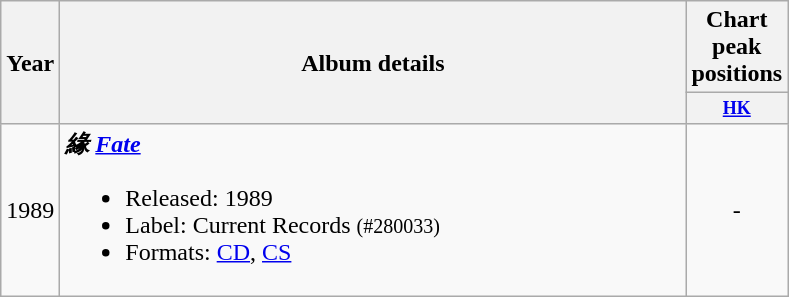<table class="wikitable" border="1">
<tr>
<th rowspan="2">Year</th>
<th rowspan="2" width="410">Album details</th>
<th width="60" colspan="1">Chart peak positions</th>
</tr>
<tr>
<th style="width:3em;font-size:75%;"><a href='#'>HK</a><br></th>
</tr>
<tr>
<td>1989</td>
<td><strong><em>緣 <a href='#'>Fate</a></em></strong><br><ul><li>Released: 1989</li><li>Label: Current Records <small>(#280033)</small></li><li>Formats: <a href='#'>CD</a>, <a href='#'>CS</a></li></ul></td>
<td align="center">-</td>
</tr>
</table>
